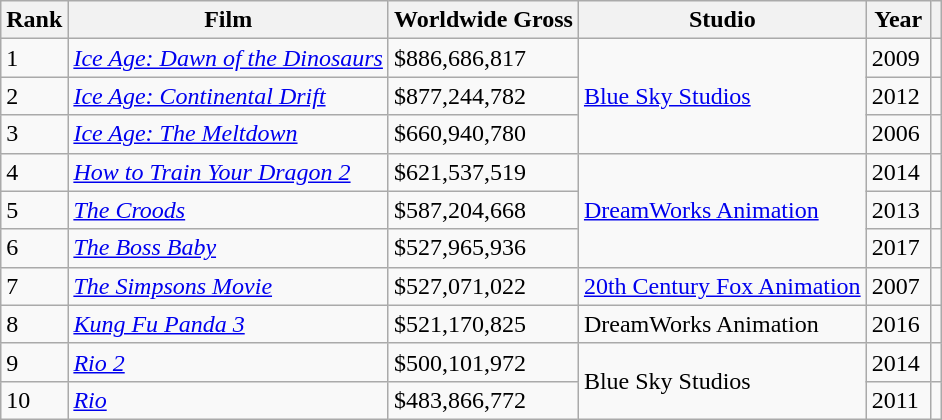<table class="wikitable">
<tr>
<th>Rank</th>
<th>Film</th>
<th>Worldwide Gross</th>
<th>Studio</th>
<th>Year</th>
<th></th>
</tr>
<tr>
<td>1</td>
<td><em><a href='#'>Ice Age: Dawn of the Dinosaurs</a></em></td>
<td>$886,686,817</td>
<td rowspan="3"><a href='#'>Blue Sky Studios</a></td>
<td>2009</td>
<td scope="row"></td>
</tr>
<tr>
<td>2</td>
<td><em><a href='#'>Ice Age: Continental Drift</a></em></td>
<td>$877,244,782</td>
<td>2012</td>
<td></td>
</tr>
<tr>
<td>3</td>
<td><em><a href='#'>Ice Age: The Meltdown</a></em></td>
<td>$660,940,780</td>
<td>2006</td>
<td></td>
</tr>
<tr>
<td>4</td>
<td><em><a href='#'>How to Train Your Dragon 2</a></em></td>
<td>$621,537,519</td>
<td rowspan="3" scope="row"><a href='#'>DreamWorks Animation</a></td>
<td>2014</td>
<td></td>
</tr>
<tr>
<td>5</td>
<td><em><a href='#'>The Croods</a></em></td>
<td>$587,204,668</td>
<td>2013</td>
<td></td>
</tr>
<tr>
<td>6</td>
<td><em><a href='#'>The Boss Baby</a></em></td>
<td>$527,965,936</td>
<td>2017</td>
<td></td>
</tr>
<tr>
<td>7</td>
<td><em><a href='#'>The Simpsons Movie</a></em></td>
<td>$527,071,022</td>
<td><a href='#'>20th Century Fox Animation</a></td>
<td>2007</td>
<td></td>
</tr>
<tr>
<td>8</td>
<td><em><a href='#'>Kung Fu Panda 3</a></em></td>
<td>$521,170,825</td>
<td>DreamWorks Animation</td>
<td>2016</td>
<td></td>
</tr>
<tr>
<td>9</td>
<td><em><a href='#'>Rio 2</a></em></td>
<td>$500,101,972</td>
<td scope="row" rowspan="2">Blue Sky Studios</td>
<td>2014</td>
<td></td>
</tr>
<tr>
<td>10</td>
<td><em><a href='#'>Rio</a></em></td>
<td>$483,866,772</td>
<td>2011 </td>
<td></td>
</tr>
</table>
